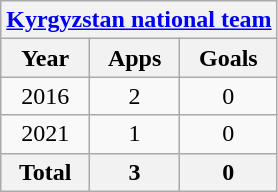<table class="wikitable" style="text-align:center">
<tr>
<th colspan=3><a href='#'>Kyrgyzstan national team</a></th>
</tr>
<tr>
<th>Year</th>
<th>Apps</th>
<th>Goals</th>
</tr>
<tr>
<td>2016</td>
<td>2</td>
<td>0</td>
</tr>
<tr>
<td>2021</td>
<td>1</td>
<td>0</td>
</tr>
<tr>
<th>Total</th>
<th>3</th>
<th>0</th>
</tr>
</table>
